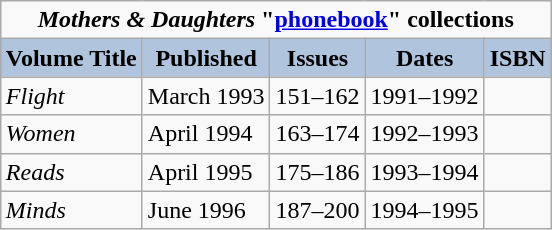<table class="wikitable" style="float:right;margin-left:1em;">
<tr>
<td colspan="6" style="text-align:center;font-weight:bold;"><em>Mothers & Daughters</em> "<a href='#'>phonebook</a>" collections</td>
</tr>
<tr>
<th style="background:#B0C4DE;">Volume Title</th>
<th style="background:#B0C4DE;">Published</th>
<th style="background:#B0C4DE;">Issues</th>
<th style="background:#B0C4DE;">Dates</th>
<th style="background:#B0C4DE;">ISBN</th>
</tr>
<tr>
<td><em>Flight</em></td>
<td>March 1993</td>
<td>151–162</td>
<td>1991–1992</td>
<td></td>
</tr>
<tr>
<td><em>Women</em></td>
<td>April 1994</td>
<td>163–174</td>
<td>1992–1993</td>
<td></td>
</tr>
<tr>
<td><em>Reads</em></td>
<td>April 1995</td>
<td>175–186</td>
<td>1993–1994</td>
<td></td>
</tr>
<tr>
<td><em>Minds</em></td>
<td>June 1996</td>
<td>187–200</td>
<td>1994–1995</td>
<td></td>
</tr>
</table>
